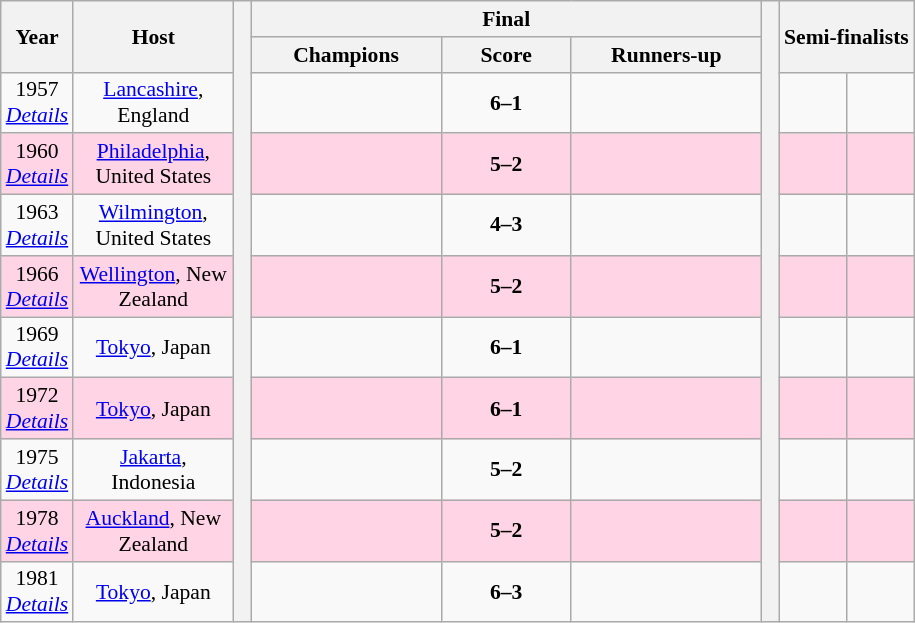<table class=wikitable style="font-size:90%; text-align:center;"|->
<tr>
<th rowspan=2 width=40>Year</th>
<th rowspan=2 width=100>Host</th>
<th width=5 rowspan=11></th>
<th colspan=3>Final</th>
<th width=5 rowspan=11></th>
<th colspan=2 rowspan=2>Semi-finalists</th>
</tr>
<tr>
<th width=120>Champions</th>
<th width=80>Score</th>
<th width=120>Runners-up</th>
</tr>
<tr>
<td>1957<br><em><a href='#'>Details</a></em></td>
<td><a href='#'>Lancashire</a>, England</td>
<td><strong></strong></td>
<td><strong>6–1</strong></td>
<td></td>
<td></td>
<td></td>
</tr>
<tr bgcolor=#FFD4E4>
<td>1960<br><em><a href='#'>Details</a></em></td>
<td><a href='#'>Philadelphia</a>, United States</td>
<td><strong></strong></td>
<td><strong>5–2</strong></td>
<td></td>
<td></td>
<td></td>
</tr>
<tr>
<td>1963<br><em><a href='#'>Details</a></em></td>
<td><a href='#'>Wilmington</a>, United States</td>
<td><strong></strong></td>
<td><strong>4–3</strong></td>
<td></td>
<td></td>
<td></td>
</tr>
<tr bgcolor=#FFD4E4>
<td>1966<br><em><a href='#'>Details</a></em></td>
<td><a href='#'>Wellington</a>, New Zealand</td>
<td><strong></strong></td>
<td><strong>5–2</strong></td>
<td></td>
<td></td>
<td></td>
</tr>
<tr>
<td>1969<br><em><a href='#'>Details</a></em></td>
<td><a href='#'>Tokyo</a>, Japan</td>
<td><strong></strong></td>
<td><strong>6–1</strong></td>
<td></td>
<td></td>
<td></td>
</tr>
<tr bgcolor=#FFD4E4>
<td>1972<br><em><a href='#'>Details</a></em></td>
<td><a href='#'>Tokyo</a>, Japan</td>
<td><strong></strong></td>
<td><strong>6–1</strong></td>
<td></td>
<td></td>
<td></td>
</tr>
<tr>
<td>1975<br><em><a href='#'>Details</a></em></td>
<td><a href='#'>Jakarta</a>, Indonesia</td>
<td><strong></strong></td>
<td><strong>5–2</strong></td>
<td></td>
<td></td>
<td></td>
</tr>
<tr bgcolor=#FFD4E4>
<td>1978<br><em><a href='#'>Details</a></em></td>
<td><a href='#'>Auckland</a>, New Zealand</td>
<td><strong></strong></td>
<td><strong>5–2</strong></td>
<td></td>
<td></td>
<td></td>
</tr>
<tr>
<td>1981<br><em><a href='#'>Details</a></em></td>
<td><a href='#'>Tokyo</a>, Japan</td>
<td><strong></strong></td>
<td><strong>6–3</strong></td>
<td></td>
<td></td>
<td></td>
</tr>
</table>
